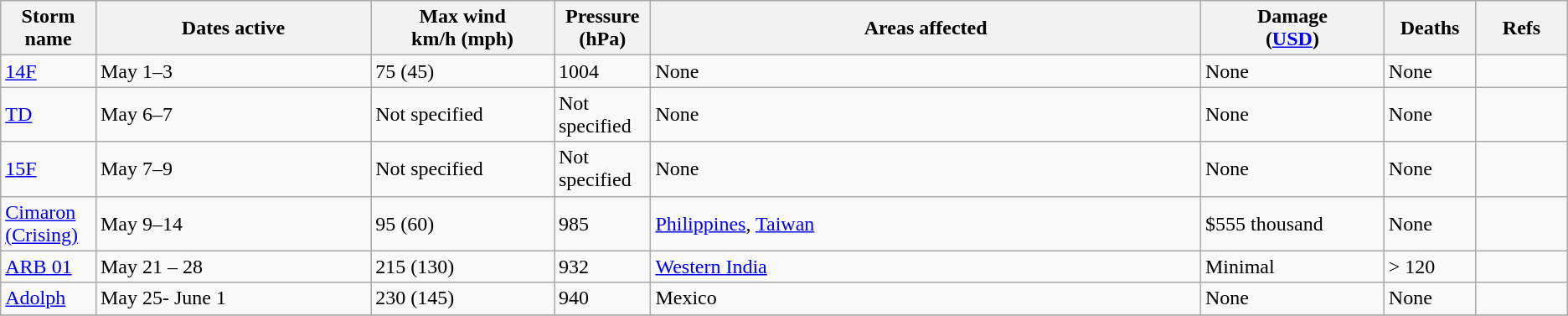<table class="wikitable sortable">
<tr>
<th width="5%">Storm name</th>
<th width="15%">Dates active</th>
<th width="10%">Max wind<br>km/h (mph)</th>
<th width="5%">Pressure<br>(hPa)</th>
<th width="30%">Areas affected</th>
<th width="10%">Damage<br>(<a href='#'>USD</a>)</th>
<th width="5%">Deaths</th>
<th width="5%">Refs</th>
</tr>
<tr>
<td><a href='#'>14F</a></td>
<td>May 1–3</td>
<td>75 (45)</td>
<td>1004</td>
<td>None</td>
<td>None</td>
<td>None</td>
<td></td>
</tr>
<tr>
<td><a href='#'>TD</a></td>
<td>May 6–7</td>
<td>Not specified</td>
<td>Not specified</td>
<td>None</td>
<td>None</td>
<td>None</td>
<td></td>
</tr>
<tr>
<td><a href='#'>15F</a></td>
<td>May 7–9</td>
<td>Not specified</td>
<td>Not specified</td>
<td>None</td>
<td>None</td>
<td>None</td>
<td></td>
</tr>
<tr>
<td><a href='#'>Cimaron (Crising)</a></td>
<td>May 9–14</td>
<td>95 (60)</td>
<td>985</td>
<td><a href='#'>Philippines</a>, <a href='#'>Taiwan</a></td>
<td>$555 thousand</td>
<td>None</td>
<td></td>
</tr>
<tr>
<td><a href='#'>ARB 01</a></td>
<td>May 21 – 28</td>
<td>215 (130)</td>
<td>932</td>
<td><a href='#'>Western India</a></td>
<td>Minimal</td>
<td>> 120</td>
<td></td>
</tr>
<tr>
<td><a href='#'>Adolph</a></td>
<td>May 25- June 1</td>
<td>230 (145)</td>
<td>940</td>
<td>Mexico</td>
<td>None</td>
<td>None</td>
<td></td>
</tr>
<tr>
</tr>
</table>
